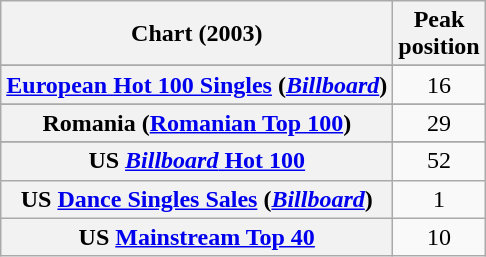<table class="wikitable sortable plainrowheaders" style="text-align:center">
<tr>
<th>Chart (2003)</th>
<th>Peak<br>position</th>
</tr>
<tr>
</tr>
<tr>
</tr>
<tr>
</tr>
<tr>
</tr>
<tr>
</tr>
<tr>
<th scope="row"><a href='#'>European Hot 100 Singles</a> (<em><a href='#'>Billboard</a></em>)</th>
<td>16</td>
</tr>
<tr>
</tr>
<tr>
</tr>
<tr>
</tr>
<tr>
</tr>
<tr>
</tr>
<tr>
</tr>
<tr>
</tr>
<tr>
</tr>
<tr>
<th scope="row">Romania (<a href='#'>Romanian Top 100</a>)</th>
<td>29</td>
</tr>
<tr>
</tr>
<tr>
</tr>
<tr>
</tr>
<tr>
</tr>
<tr>
<th scope="row">US <a href='#'><em>Billboard</em> Hot 100</a></th>
<td>52</td>
</tr>
<tr>
<th scope="row">US <a href='#'>Dance Singles Sales</a> (<em><a href='#'>Billboard</a></em>)<br></th>
<td>1</td>
</tr>
<tr>
<th scope="row">US <a href='#'>Mainstream Top 40</a></th>
<td>10</td>
</tr>
</table>
